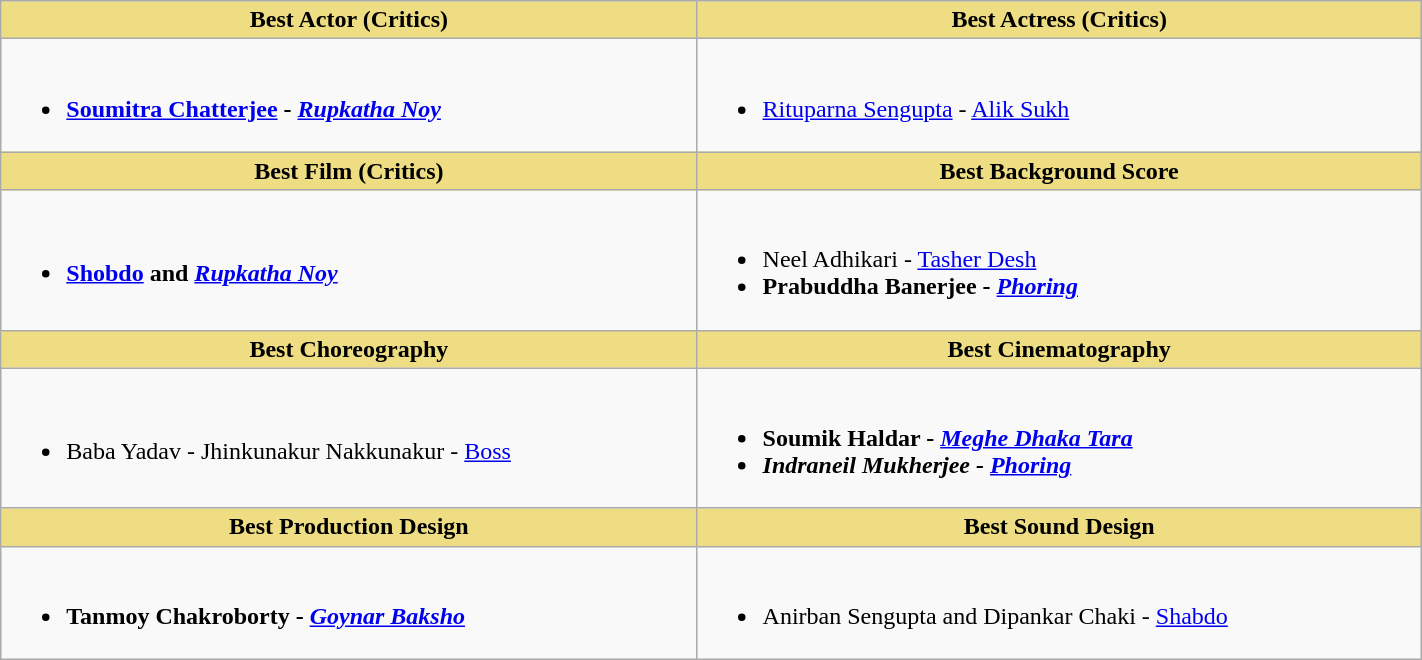<table class="wikitable" width="75%" |>
<tr>
<th ! style="background:#eedd82; text-align:center;">Best Actor (Critics)</th>
<th ! style="background:#eedd82; text-align:center;">Best Actress (Critics)</th>
</tr>
<tr>
<td><br><ul><li><strong><a href='#'>Soumitra Chatterjee</a> - <em><a href='#'>Rupkatha Noy</a><strong><em></li></ul></td>
<td><br><ul><li></strong><a href='#'>Rituparna Sengupta</a> - </em><a href='#'>Alik Sukh</a></em></strong></li></ul></td>
</tr>
<tr>
<th ! style="background:#eedd82; text-align:center;">Best Film (Critics)</th>
<th ! style="background:#eedd82; text-align:center;">Best Background Score</th>
</tr>
<tr>
<td><br><ul><li><strong><a href='#'>Shobdo</a> and <em><a href='#'>Rupkatha Noy</a><strong><em></li></ul></td>
<td><br><ul><li></strong>Neel Adhikari - </em><a href='#'>Tasher Desh</a></em></strong></li><li><strong>Prabuddha Banerjee - <em><a href='#'>Phoring</a><strong><em></li></ul></td>
</tr>
<tr>
<th ! style="background:#eedd82; text-align:center;">Best Choreography</th>
<th ! style="background:#eedd82; text-align:center;">Best Cinematography</th>
</tr>
<tr>
<td><br><ul><li></strong>Baba Yadav - Jhinkunakur Nakkunakur - </em><a href='#'>Boss</a></em></strong></li></ul></td>
<td><br><ul><li><strong>Soumik Haldar - <em><a href='#'>Meghe Dhaka Tara</a><strong><em></li><li></strong>Indraneil Mukherjee - </em><a href='#'>Phoring</a></em></strong></li></ul></td>
</tr>
<tr>
<th ! style="background:#eedd82; text-align:center;">Best Production Design</th>
<th ! style="background:#eedd82; text-align:center;">Best Sound Design</th>
</tr>
<tr>
<td><br><ul><li><strong>Tanmoy Chakroborty - <em><a href='#'>Goynar Baksho</a><strong><em></li></ul></td>
<td><br><ul><li></strong>Anirban Sengupta and Dipankar Chaki - </em><a href='#'>Shabdo</a></em></strong></li></ul></td>
</tr>
</table>
